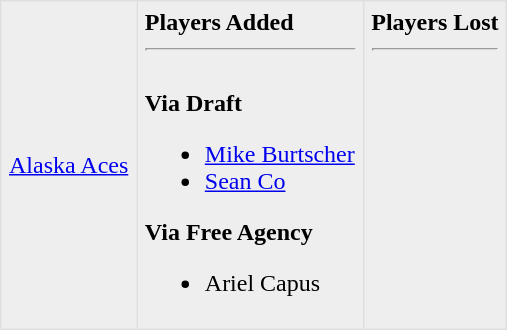<table border=1 style="border-collapse:collapse; background-color:#eeeeee" bordercolor="#DFDFDF" cellpadding="5">
<tr>
<td><a href='#'>Alaska Aces</a><br></td>
<td valign="top"><strong>Players Added</strong> <hr><br><strong>Via Draft</strong><ul><li><a href='#'>Mike Burtscher</a></li><li><a href='#'>Sean Co</a></li></ul><strong>Via Free Agency</strong><ul><li>Ariel Capus</li></ul></td>
<td valign="top"><strong>Players Lost</strong> <hr></td>
</tr>
</table>
